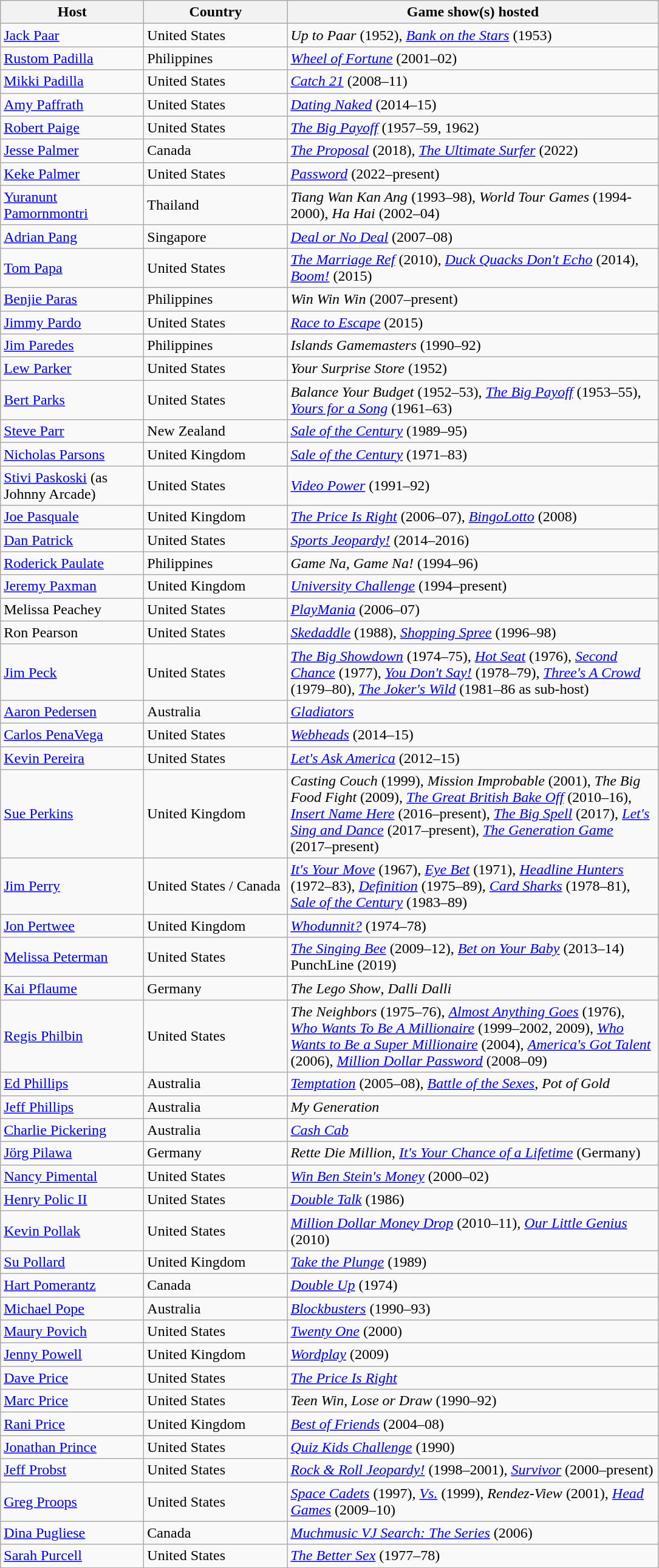<table class="wikitable sortable">
<tr ">
<th style="width:150px;">Host</th>
<th style="width:150px;">Country</th>
<th style="width:400px;">Game show(s) hosted</th>
</tr>
<tr>
<td><a href='#'>Jack Paar</a></td>
<td>United States</td>
<td><em>Up to Paar</em> (1952), <em><a href='#'>Bank on the Stars</a></em> (1953)</td>
</tr>
<tr>
<td><a href='#'>Rustom Padilla</a></td>
<td>Philippines</td>
<td><em><a href='#'>Wheel of Fortune</a></em> (2001–02)</td>
</tr>
<tr>
<td><a href='#'>Mikki Padilla</a></td>
<td>United States</td>
<td><em><a href='#'>Catch 21</a></em> (2008–11)</td>
</tr>
<tr>
<td><a href='#'>Amy Paffrath</a></td>
<td>United States</td>
<td><em><a href='#'>Dating Naked</a></em> (2014–15)</td>
</tr>
<tr>
<td><a href='#'>Robert Paige</a></td>
<td>United States</td>
<td><em><a href='#'>The Big Payoff</a></em> (1957–59, 1962)</td>
</tr>
<tr>
<td><a href='#'>Jesse Palmer</a></td>
<td>Canada</td>
<td><em><a href='#'>The Proposal</a></em> (2018), <em><a href='#'>The Ultimate Surfer</a></em> (2022)</td>
</tr>
<tr>
<td><a href='#'>Keke Palmer</a></td>
<td>United States</td>
<td><em><a href='#'>Password</a></em> (2022–present)</td>
</tr>
<tr>
<td><a href='#'>Yuranunt Pamornmontri</a></td>
<td>Thailand</td>
<td><em>Tiang Wan Kan Ang</em> (1993–98), <em>World Tour Games</em> (1994-2000), <em>Ha Hai</em> (2002–04)</td>
</tr>
<tr>
<td><a href='#'>Adrian Pang</a></td>
<td>Singapore</td>
<td><em><a href='#'>Deal or No Deal</a></em> (2007–08)</td>
</tr>
<tr>
<td><a href='#'>Tom Papa</a></td>
<td>United States</td>
<td><em><a href='#'>The Marriage Ref</a></em> (2010), <em><a href='#'>Duck Quacks Don't Echo</a></em> (2014), <em><a href='#'>Boom!</a></em> (2015)</td>
</tr>
<tr>
<td><a href='#'>Benjie Paras</a></td>
<td>Philippines</td>
<td><em>Win Win Win</em> (2007–present)</td>
</tr>
<tr>
<td><a href='#'>Jimmy Pardo</a></td>
<td>United States</td>
<td><em><a href='#'>Race to Escape</a></em> (2015)</td>
</tr>
<tr>
<td><a href='#'>Jim Paredes</a></td>
<td>Philippines</td>
<td><em>Islands Gamemasters</em> (1990–92)</td>
</tr>
<tr>
<td><a href='#'>Lew Parker</a></td>
<td>United States</td>
<td><em>Your Surprise Store</em> (1952)</td>
</tr>
<tr>
<td><a href='#'>Bert Parks</a></td>
<td>United States</td>
<td><em>Balance Your Budget</em> (1952–53), <em><a href='#'>The Big Payoff</a></em> (1953–55), <em><a href='#'>Yours for a Song</a></em> (1961–63)</td>
</tr>
<tr>
<td><a href='#'>Steve Parr</a></td>
<td>New Zealand</td>
<td><em><a href='#'>Sale of the Century</a></em> (1989–95)</td>
</tr>
<tr>
<td><a href='#'>Nicholas Parsons</a></td>
<td>United Kingdom</td>
<td><em><a href='#'>Sale of the Century</a></em> (1971–83)</td>
</tr>
<tr>
<td><a href='#'>Stivi Paskoski</a> (as Johnny Arcade)</td>
<td>United States</td>
<td><em><a href='#'>Video Power</a></em> (1991–92)</td>
</tr>
<tr>
<td><a href='#'>Joe Pasquale</a></td>
<td>United Kingdom</td>
<td><em><a href='#'>The Price Is Right</a></em> (2006–07), <em><a href='#'>BingoLotto</a></em> (2008)</td>
</tr>
<tr>
<td><a href='#'>Dan Patrick</a></td>
<td>United States</td>
<td><em><a href='#'>Sports Jeopardy!</a></em> (2014–2016)</td>
</tr>
<tr>
<td><a href='#'>Roderick Paulate</a></td>
<td>Philippines</td>
<td><em>Game Na, Game Na!</em> (1994–96)</td>
</tr>
<tr>
<td><a href='#'>Jeremy Paxman</a></td>
<td>United Kingdom</td>
<td><em><a href='#'>University Challenge</a></em> (1994–present)</td>
</tr>
<tr>
<td>Melissa Peachey</td>
<td>United States</td>
<td><em><a href='#'>PlayMania</a></em> (2006–07)</td>
</tr>
<tr>
<td>Ron Pearson</td>
<td>United States</td>
<td><em><a href='#'>Skedaddle</a></em> (1988), <em><a href='#'>Shopping Spree</a></em> (1996–98)</td>
</tr>
<tr>
<td><a href='#'>Jim Peck</a></td>
<td>United States</td>
<td><em><a href='#'>The Big Showdown</a></em> (1974–75), <em><a href='#'>Hot Seat</a></em> (1976), <em><a href='#'>Second Chance</a></em> (1977), <em><a href='#'>You Don't Say!</a></em> (1978–79), <em><a href='#'>Three's A Crowd</a></em> (1979–80), <em><a href='#'>The Joker's Wild</a></em> (1981–86 as sub-host)</td>
</tr>
<tr>
<td><a href='#'>Aaron Pedersen</a></td>
<td>Australia</td>
<td><em><a href='#'>Gladiators</a></em></td>
</tr>
<tr>
<td><a href='#'>Carlos PenaVega</a></td>
<td>United States</td>
<td><em><a href='#'>Webheads</a></em> (2014–15)</td>
</tr>
<tr>
<td><a href='#'>Kevin Pereira</a></td>
<td>United States</td>
<td><em><a href='#'>Let's Ask America</a></em> (2012–15)</td>
</tr>
<tr>
<td><a href='#'>Sue Perkins</a></td>
<td>United Kingdom</td>
<td><em>Casting Couch</em> (1999), <em>Mission Improbable</em> (2001), <em>The Big Food Fight</em> (2009), <em><a href='#'>The Great British Bake Off</a></em> (2010–16), <em><a href='#'>Insert Name Here</a></em> (2016–present), <em><a href='#'>The Big Spell</a></em> (2017), <em><a href='#'>Let's Sing and Dance</a></em> (2017–present), <em><a href='#'>The Generation Game</a></em> (2017–present)</td>
</tr>
<tr>
<td><a href='#'>Jim Perry</a></td>
<td>United States / Canada</td>
<td><em><a href='#'>It's Your Move</a></em> (1967), <em><a href='#'>Eye Bet</a></em> (1971), <em><a href='#'>Headline Hunters</a></em> (1972–83), <em><a href='#'>Definition</a></em> (1975–89), <em><a href='#'>Card Sharks</a></em> (1978–81), <em><a href='#'>Sale of the Century</a></em> (1983–89)</td>
</tr>
<tr>
<td><a href='#'>Jon Pertwee</a></td>
<td>United Kingdom</td>
<td><em><a href='#'>Whodunnit?</a></em> (1974–78)</td>
</tr>
<tr>
<td><a href='#'>Melissa Peterman</a></td>
<td>United States</td>
<td><em><a href='#'>The Singing Bee</a></em> (2009–12), <em><a href='#'>Bet on Your Baby</a></em> (2013–14) <br> PunchLine (2019)</td>
</tr>
<tr>
<td><a href='#'>Kai Pflaume</a></td>
<td>Germany</td>
<td><em>The Lego Show</em>, <em>Dalli Dalli</em></td>
</tr>
<tr>
<td><a href='#'>Regis Philbin</a></td>
<td>United States</td>
<td><em>The Neighbors</em> (1975–76), <em><a href='#'>Almost Anything Goes</a></em> (1976), <em><a href='#'>Who Wants To Be A Millionaire</a></em> (1999–2002, 2009), <em><a href='#'>Who Wants to Be a Super Millionaire</a></em> (2004), <em><a href='#'>America's Got Talent</a></em> (2006), <em><a href='#'>Million Dollar Password</a></em> (2008–09)</td>
</tr>
<tr>
<td><a href='#'>Ed Phillips</a></td>
<td>Australia</td>
<td><em><a href='#'>Temptation</a></em> (2005–08), <em><a href='#'>Battle of the Sexes</a></em>, <em>Pot of Gold</em></td>
</tr>
<tr>
<td><a href='#'>Jeff Phillips</a></td>
<td>Australia</td>
<td><em>My Generation</em></td>
</tr>
<tr>
<td><a href='#'>Charlie Pickering</a></td>
<td>Australia</td>
<td><em><a href='#'>Cash Cab</a></em></td>
</tr>
<tr>
<td><a href='#'>Jörg Pilawa</a></td>
<td>Germany</td>
<td><em>Rette Die Million</em>, <em><a href='#'>It's Your Chance of a Lifetime</a></em> (Germany)</td>
</tr>
<tr>
<td><a href='#'>Nancy Pimental</a></td>
<td>United States</td>
<td><em><a href='#'>Win Ben Stein's Money</a></em> (2000–02)</td>
</tr>
<tr>
<td><a href='#'>Henry Polic II</a></td>
<td>United States</td>
<td><em><a href='#'>Double Talk</a></em> (1986)</td>
</tr>
<tr>
<td><a href='#'>Kevin Pollak</a></td>
<td>United States</td>
<td><em><a href='#'>Million Dollar Money Drop</a></em> (2010–11), <em><a href='#'>Our Little Genius</a></em> (2010)</td>
</tr>
<tr>
<td><a href='#'>Su Pollard</a></td>
<td>United Kingdom</td>
<td><em><a href='#'>Take the Plunge</a></em> (1989)</td>
</tr>
<tr>
<td><a href='#'>Hart Pomerantz</a></td>
<td>Canada</td>
<td><em><a href='#'>Double Up</a></em> (1974)</td>
</tr>
<tr>
<td><a href='#'>Michael Pope</a></td>
<td>Australia</td>
<td><em><a href='#'>Blockbusters</a></em> (1990–93)</td>
</tr>
<tr>
<td><a href='#'>Maury Povich</a></td>
<td>United States</td>
<td><em><a href='#'>Twenty One</a></em> (2000)</td>
</tr>
<tr>
<td><a href='#'>Jenny Powell</a></td>
<td>United Kingdom</td>
<td><em><a href='#'>Wordplay</a></em> (2009)</td>
</tr>
<tr>
<td><a href='#'>Dave Price</a></td>
<td>United States</td>
<td><em><a href='#'>The Price Is Right</a></em></td>
</tr>
<tr>
<td><a href='#'>Marc Price</a></td>
<td>United States</td>
<td><em>Teen Win, Lose or Draw</em> (1990–92)</td>
</tr>
<tr>
<td><a href='#'>Rani Price</a></td>
<td>United Kingdom</td>
<td><em><a href='#'>Best of Friends</a></em> (2004–08)</td>
</tr>
<tr>
<td><a href='#'>Jonathan Prince</a></td>
<td>United States</td>
<td><em><a href='#'>Quiz Kids Challenge</a></em> (1990)</td>
</tr>
<tr>
<td><a href='#'>Jeff Probst</a></td>
<td>United States</td>
<td><em><a href='#'>Rock & Roll Jeopardy!</a></em> (1998–2001), <em><a href='#'>Survivor</a></em> (2000–present)</td>
</tr>
<tr>
<td><a href='#'>Greg Proops</a></td>
<td>United States</td>
<td><em><a href='#'>Space Cadets</a></em> (1997), <em><a href='#'>Vs.</a></em> (1999), <em>Rendez-View</em> (2001), <em><a href='#'>Head Games</a></em> (2009–10)</td>
</tr>
<tr>
<td><a href='#'>Dina Pugliese</a></td>
<td>Canada</td>
<td><em><a href='#'>Muchmusic VJ Search: The Series</a></em> (2006)</td>
</tr>
<tr>
<td><a href='#'>Sarah Purcell</a></td>
<td>United States</td>
<td><em><a href='#'>The Better Sex</a></em> (1977–78)</td>
</tr>
</table>
